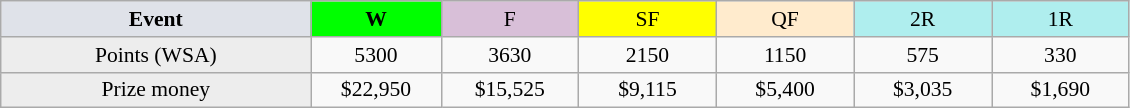<table class=wikitable style=font-size:90%;text-align:center>
<tr>
<td width=200 colspan=1 bgcolor=#dfe2e9><strong>Event</strong></td>
<td width=80 bgcolor=lime><strong>W</strong></td>
<td width=85 bgcolor=#D8BFD8>F</td>
<td width=85 bgcolor=#FFFF00>SF</td>
<td width=85 bgcolor=#ffebcd>QF</td>
<td width=85 bgcolor=#afeeee>2R</td>
<td width=85 bgcolor=#afeeee>1R</td>
</tr>
<tr>
<td bgcolor=#EDEDED>Points (WSA)</td>
<td>5300</td>
<td>3630</td>
<td>2150</td>
<td>1150</td>
<td>575</td>
<td>330</td>
</tr>
<tr>
<td bgcolor=#EDEDED>Prize money</td>
<td>$22,950</td>
<td>$15,525</td>
<td>$9,115</td>
<td>$5,400</td>
<td>$3,035</td>
<td>$1,690</td>
</tr>
</table>
